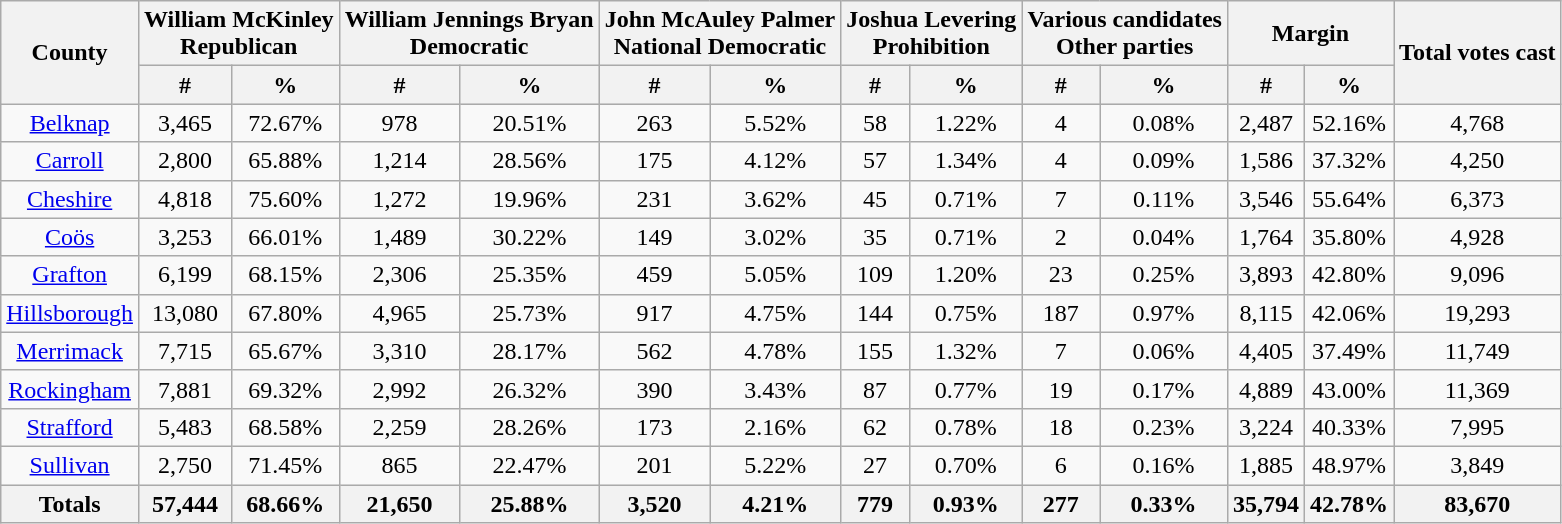<table class="wikitable sortable">
<tr>
<th rowspan="2">County</th>
<th colspan="2">William McKinley<br>Republican</th>
<th colspan="2">William Jennings Bryan<br>Democratic</th>
<th colspan="2">John McAuley Palmer<br>National Democratic</th>
<th colspan="2">Joshua Levering<br>Prohibition</th>
<th colspan="2">Various candidates<br>Other parties</th>
<th colspan="2">Margin</th>
<th rowspan="2">Total votes cast</th>
</tr>
<tr bgcolor="lightgrey">
<th data-sort-type="number">#</th>
<th data-sort-type="number">%</th>
<th data-sort-type="number">#</th>
<th data-sort-type="number">%</th>
<th data-sort-type="number">#</th>
<th data-sort-type="number">%</th>
<th data-sort-type="number">#</th>
<th data-sort-type="number">%</th>
<th data-sort-type="number">#</th>
<th data-sort-type="number">%</th>
<th data-sort-type="number">#</th>
<th data-sort-type="number">%</th>
</tr>
<tr style="text-align:center;">
<td><a href='#'>Belknap</a></td>
<td>3,465</td>
<td>72.67%</td>
<td>978</td>
<td>20.51%</td>
<td>263</td>
<td>5.52%</td>
<td>58</td>
<td>1.22%</td>
<td>4</td>
<td>0.08%</td>
<td>2,487</td>
<td>52.16%</td>
<td>4,768</td>
</tr>
<tr style="text-align:center;">
<td><a href='#'>Carroll</a></td>
<td>2,800</td>
<td>65.88%</td>
<td>1,214</td>
<td>28.56%</td>
<td>175</td>
<td>4.12%</td>
<td>57</td>
<td>1.34%</td>
<td>4</td>
<td>0.09%</td>
<td>1,586</td>
<td>37.32%</td>
<td>4,250</td>
</tr>
<tr style="text-align:center;">
<td><a href='#'>Cheshire</a></td>
<td>4,818</td>
<td>75.60%</td>
<td>1,272</td>
<td>19.96%</td>
<td>231</td>
<td>3.62%</td>
<td>45</td>
<td>0.71%</td>
<td>7</td>
<td>0.11%</td>
<td>3,546</td>
<td>55.64%</td>
<td>6,373</td>
</tr>
<tr style="text-align:center;">
<td><a href='#'>Coös</a></td>
<td>3,253</td>
<td>66.01%</td>
<td>1,489</td>
<td>30.22%</td>
<td>149</td>
<td>3.02%</td>
<td>35</td>
<td>0.71%</td>
<td>2</td>
<td>0.04%</td>
<td>1,764</td>
<td>35.80%</td>
<td>4,928</td>
</tr>
<tr style="text-align:center;">
<td><a href='#'>Grafton</a></td>
<td>6,199</td>
<td>68.15%</td>
<td>2,306</td>
<td>25.35%</td>
<td>459</td>
<td>5.05%</td>
<td>109</td>
<td>1.20%</td>
<td>23</td>
<td>0.25%</td>
<td>3,893</td>
<td>42.80%</td>
<td>9,096</td>
</tr>
<tr style="text-align:center;">
<td><a href='#'>Hillsborough</a></td>
<td>13,080</td>
<td>67.80%</td>
<td>4,965</td>
<td>25.73%</td>
<td>917</td>
<td>4.75%</td>
<td>144</td>
<td>0.75%</td>
<td>187</td>
<td>0.97%</td>
<td>8,115</td>
<td>42.06%</td>
<td>19,293</td>
</tr>
<tr style="text-align:center;">
<td><a href='#'>Merrimack</a></td>
<td>7,715</td>
<td>65.67%</td>
<td>3,310</td>
<td>28.17%</td>
<td>562</td>
<td>4.78%</td>
<td>155</td>
<td>1.32%</td>
<td>7</td>
<td>0.06%</td>
<td>4,405</td>
<td>37.49%</td>
<td>11,749</td>
</tr>
<tr style="text-align:center;">
<td><a href='#'>Rockingham</a></td>
<td>7,881</td>
<td>69.32%</td>
<td>2,992</td>
<td>26.32%</td>
<td>390</td>
<td>3.43%</td>
<td>87</td>
<td>0.77%</td>
<td>19</td>
<td>0.17%</td>
<td>4,889</td>
<td>43.00%</td>
<td>11,369</td>
</tr>
<tr style="text-align:center;">
<td><a href='#'>Strafford</a></td>
<td>5,483</td>
<td>68.58%</td>
<td>2,259</td>
<td>28.26%</td>
<td>173</td>
<td>2.16%</td>
<td>62</td>
<td>0.78%</td>
<td>18</td>
<td>0.23%</td>
<td>3,224</td>
<td>40.33%</td>
<td>7,995</td>
</tr>
<tr style="text-align:center;">
<td><a href='#'>Sullivan</a></td>
<td>2,750</td>
<td>71.45%</td>
<td>865</td>
<td>22.47%</td>
<td>201</td>
<td>5.22%</td>
<td>27</td>
<td>0.70%</td>
<td>6</td>
<td>0.16%</td>
<td>1,885</td>
<td>48.97%</td>
<td>3,849</td>
</tr>
<tr style="text-align:center;">
<th>Totals</th>
<th>57,444</th>
<th>68.66%</th>
<th>21,650</th>
<th>25.88%</th>
<th>3,520</th>
<th>4.21%</th>
<th>779</th>
<th>0.93%</th>
<th>277</th>
<th>0.33%</th>
<th>35,794</th>
<th>42.78%</th>
<th>83,670</th>
</tr>
</table>
